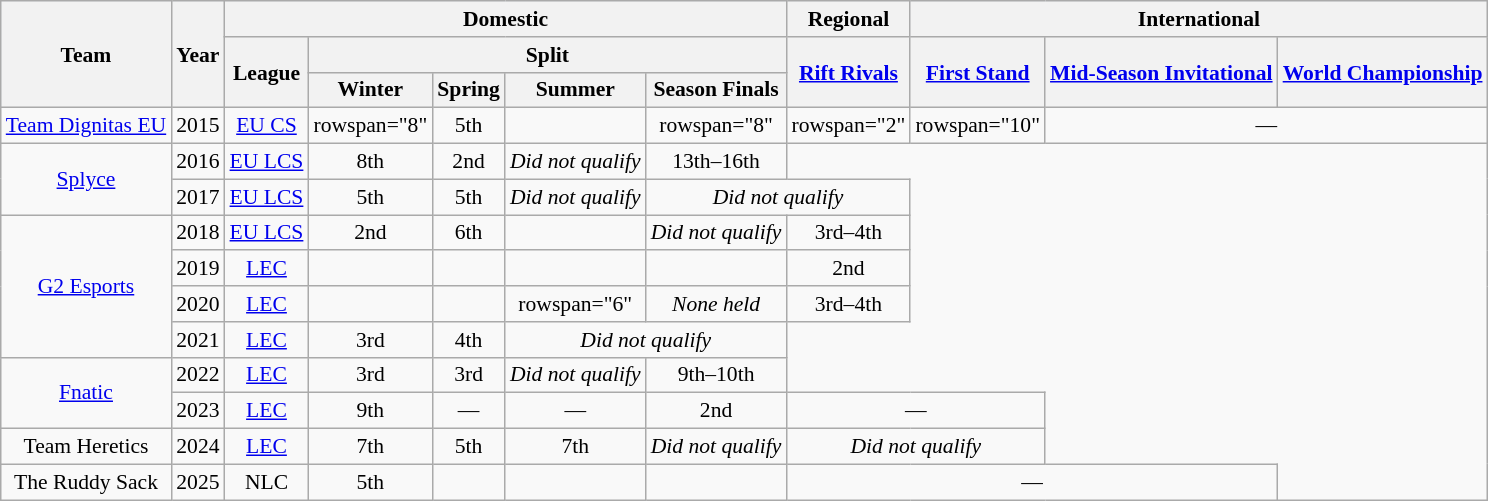<table class="wikitable" style="font-size:90%; text-align:center;">
<tr style="background:#f0f6ff;">
<th rowspan=3>Team</th>
<th rowspan=3>Year</th>
<th colspan=5>Domestic</th>
<th>Regional</th>
<th colspan=3>International</th>
</tr>
<tr>
<th rowspan=2>League</th>
<th colspan=4>Split</th>
<th rowspan=2><a href='#'>Rift Rivals</a></th>
<th rowspan=2><a href='#'>First Stand</a></th>
<th rowspan=2><a href='#'>Mid-Season Invitational</a></th>
<th rowspan=2><a href='#'>World Championship</a></th>
</tr>
<tr>
<th>Winter</th>
<th>Spring</th>
<th>Summer</th>
<th>Season Finals</th>
</tr>
<tr>
<td><a href='#'>Team Dignitas EU</a></td>
<td>2015</td>
<td><a href='#'>EU CS</a></td>
<td>rowspan="8" </td>
<td>5th</td>
<td></td>
<td>rowspan="8" </td>
<td>rowspan="2" </td>
<td>rowspan="10" </td>
<td colspan="2">—</td>
</tr>
<tr>
<td rowspan="2"><a href='#'>Splyce</a></td>
<td>2016</td>
<td><a href='#'>EU LCS</a></td>
<td>8th</td>
<td>2nd</td>
<td><em>Did not qualify</em></td>
<td>13th–16th</td>
</tr>
<tr>
<td>2017</td>
<td><a href='#'>EU LCS</a></td>
<td>5th</td>
<td>5th</td>
<td><em>Did not qualify</em></td>
<td colspan="2"><em>Did not qualify</em></td>
</tr>
<tr>
<td rowspan="4"><a href='#'>G2 Esports</a></td>
<td>2018</td>
<td><a href='#'>EU LCS</a></td>
<td>2nd</td>
<td>6th</td>
<td></td>
<td><em>Did not qualify</em></td>
<td>3rd–4th</td>
</tr>
<tr>
<td>2019</td>
<td><a href='#'>LEC</a></td>
<td></td>
<td></td>
<td></td>
<td></td>
<td>2nd</td>
</tr>
<tr>
<td>2020</td>
<td><a href='#'>LEC</a></td>
<td></td>
<td></td>
<td>rowspan="6" </td>
<td><em>None held</em></td>
<td>3rd–4th</td>
</tr>
<tr>
<td>2021</td>
<td><a href='#'>LEC</a></td>
<td>3rd</td>
<td>4th</td>
<td colspan="2"><em>Did not qualify</em></td>
</tr>
<tr>
<td rowspan="2"><a href='#'>Fnatic</a></td>
<td>2022</td>
<td><a href='#'>LEC</a></td>
<td>3rd</td>
<td>3rd</td>
<td><em>Did not qualify</em></td>
<td>9th–10th</td>
</tr>
<tr>
<td>2023</td>
<td><a href='#'>LEC</a></td>
<td>9th</td>
<td>—</td>
<td>—</td>
<td>2nd</td>
<td colspan="2">—</td>
</tr>
<tr>
<td>Team Heretics</td>
<td>2024</td>
<td><a href='#'>LEC</a></td>
<td>7th</td>
<td>5th</td>
<td>7th</td>
<td><em>Did not qualify</em></td>
<td colspan="2"><em>Did not qualify</em></td>
</tr>
<tr>
<td>The Ruddy Sack</td>
<td>2025</td>
<td>NLC</td>
<td>5th</td>
<td></td>
<td></td>
<td></td>
<td colspan="3">—</td>
</tr>
</table>
